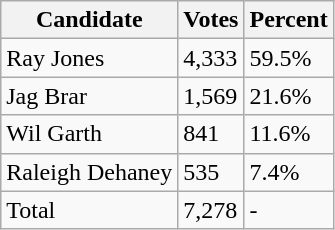<table class="wikitable">
<tr>
<th>Candidate</th>
<th>Votes</th>
<th>Percent</th>
</tr>
<tr>
<td>Ray Jones</td>
<td>4,333</td>
<td>59.5%</td>
</tr>
<tr>
<td>Jag Brar</td>
<td>1,569</td>
<td>21.6%</td>
</tr>
<tr>
<td>Wil Garth</td>
<td>841</td>
<td>11.6%</td>
</tr>
<tr>
<td>Raleigh Dehaney</td>
<td>535</td>
<td>7.4%</td>
</tr>
<tr>
<td>Total</td>
<td>7,278</td>
<td>-</td>
</tr>
</table>
